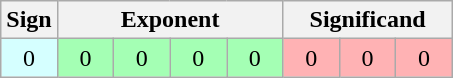<table class="wikitable" style="text-align: center">
<tr>
<th width=12.5%>Sign</th>
<th width=50% colspan="4">Exponent</th>
<th width=37.5% colspan="3">Significand</th>
</tr>
<tr>
<td style="background: #d5ffff">0</td>
<td style="background: #a4ffb4">0</td>
<td style="background: #a4ffb4">0</td>
<td style="background: #a4ffb4">0</td>
<td style="background: #a4ffb4">0</td>
<td style="background: #ffb2b4">0</td>
<td style="background: #ffb2b4">0</td>
<td style="background: #ffb2b4">0</td>
</tr>
</table>
